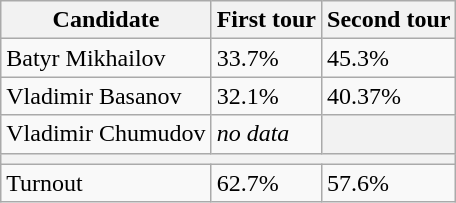<table class="wikitable sortable">
<tr>
<th>Candidate</th>
<th>First tour</th>
<th>Second tour</th>
</tr>
<tr>
<td>Batyr Mikhailov</td>
<td>33.7%</td>
<td>45.3%</td>
</tr>
<tr>
<td>Vladimir Basanov</td>
<td>32.1%</td>
<td>40.37%</td>
</tr>
<tr>
<td>Vladimir Chumudov</td>
<td><em>no data</em></td>
<th></th>
</tr>
<tr>
<th colspan=3></th>
</tr>
<tr>
<td>Turnout</td>
<td>62.7%</td>
<td>57.6%</td>
</tr>
</table>
